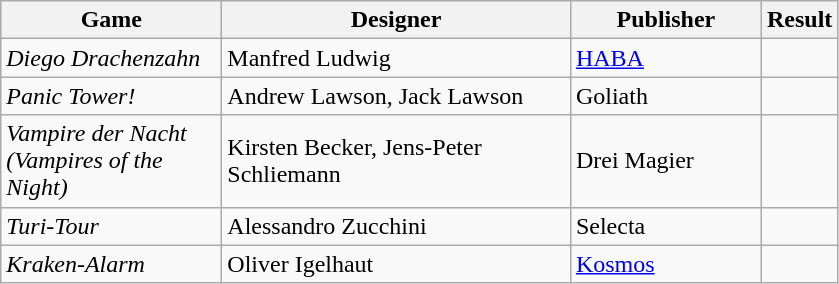<table class="wikitable">
<tr>
<th style="width:140px;">Game</th>
<th style="width:225px;">Designer</th>
<th style="width:120px;">Publisher</th>
<th>Result</th>
</tr>
<tr>
<td><em>Diego Drachenzahn</em></td>
<td>Manfred Ludwig</td>
<td><a href='#'>HABA</a></td>
<td></td>
</tr>
<tr>
<td><em>Panic Tower!</em></td>
<td>Andrew Lawson, Jack Lawson</td>
<td>Goliath</td>
<td></td>
</tr>
<tr>
<td><em>Vampire der Nacht (Vampires of the Night)</em></td>
<td>Kirsten Becker, Jens-Peter Schliemann</td>
<td>Drei Magier</td>
<td></td>
</tr>
<tr>
<td><em>Turi-Tour</em></td>
<td>Alessandro Zucchini</td>
<td>Selecta</td>
<td></td>
</tr>
<tr>
<td><em>Kraken-Alarm</em></td>
<td>Oliver Igelhaut</td>
<td><a href='#'>Kosmos</a></td>
<td></td>
</tr>
</table>
